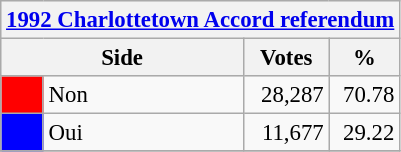<table class="wikitable" style="font-size: 95%; clear:both">
<tr style="background-color:#E9E9E9">
<th colspan=4><a href='#'>1992 Charlottetown Accord referendum</a></th>
</tr>
<tr style="background-color:#E9E9E9">
<th colspan=2 style="width: 130px">Side</th>
<th style="width: 50px">Votes</th>
<th style="width: 40px">%</th>
</tr>
<tr>
<td bgcolor="red"></td>
<td>Non</td>
<td align="right">28,287</td>
<td align="right">70.78</td>
</tr>
<tr>
<td bgcolor="blue"></td>
<td>Oui</td>
<td align="right">11,677</td>
<td align="right">29.22</td>
</tr>
<tr>
</tr>
</table>
